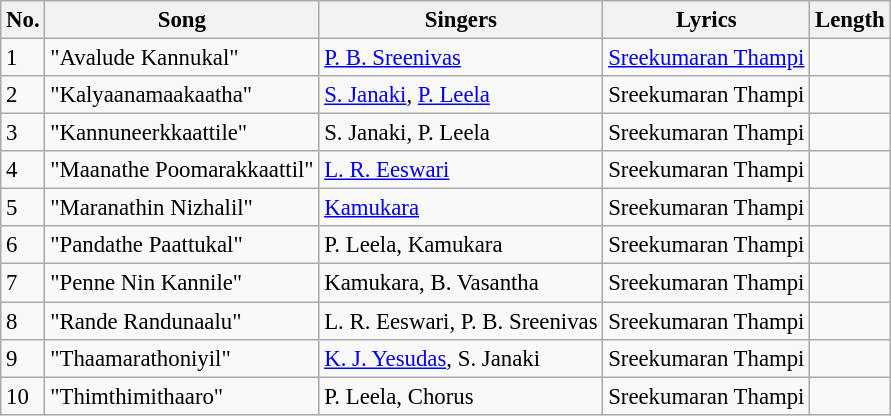<table class="wikitable" style="font-size:95%;">
<tr>
<th>No.</th>
<th>Song</th>
<th>Singers</th>
<th>Lyrics</th>
<th>Length</th>
</tr>
<tr>
<td>1</td>
<td>"Avalude Kannukal"</td>
<td><a href='#'>P. B. Sreenivas</a></td>
<td><a href='#'>Sreekumaran Thampi</a></td>
<td></td>
</tr>
<tr>
<td>2</td>
<td>"Kalyaanamaakaatha"</td>
<td><a href='#'>S. Janaki</a>, <a href='#'>P. Leela</a></td>
<td>Sreekumaran Thampi</td>
<td></td>
</tr>
<tr>
<td>3</td>
<td>"Kannuneerkkaattile"</td>
<td>S. Janaki, P. Leela</td>
<td>Sreekumaran Thampi</td>
<td></td>
</tr>
<tr>
<td>4</td>
<td>"Maanathe Poomarakkaattil"</td>
<td><a href='#'>L. R. Eeswari</a></td>
<td>Sreekumaran Thampi</td>
<td></td>
</tr>
<tr>
<td>5</td>
<td>"Maranathin Nizhalil"</td>
<td><a href='#'>Kamukara</a></td>
<td>Sreekumaran Thampi</td>
<td></td>
</tr>
<tr>
<td>6</td>
<td>"Pandathe Paattukal"</td>
<td>P. Leela, Kamukara</td>
<td>Sreekumaran Thampi</td>
<td></td>
</tr>
<tr>
<td>7</td>
<td>"Penne Nin Kannile"</td>
<td>Kamukara, B. Vasantha</td>
<td>Sreekumaran Thampi</td>
<td></td>
</tr>
<tr>
<td>8</td>
<td>"Rande Randunaalu"</td>
<td>L. R. Eeswari, P. B. Sreenivas</td>
<td>Sreekumaran Thampi</td>
<td></td>
</tr>
<tr>
<td>9</td>
<td>"Thaamarathoniyil"</td>
<td><a href='#'>K. J. Yesudas</a>, S. Janaki</td>
<td>Sreekumaran Thampi</td>
<td></td>
</tr>
<tr>
<td>10</td>
<td>"Thimthimithaaro"</td>
<td>P. Leela, Chorus</td>
<td>Sreekumaran Thampi</td>
<td></td>
</tr>
</table>
